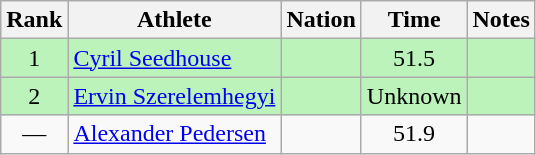<table class="wikitable sortable" style="text-align:center">
<tr>
<th>Rank</th>
<th>Athlete</th>
<th>Nation</th>
<th>Time</th>
<th>Notes</th>
</tr>
<tr bgcolor=bbf3bb>
<td>1</td>
<td align=left><a href='#'>Cyril Seedhouse</a></td>
<td align=left></td>
<td>51.5</td>
<td></td>
</tr>
<tr bgcolor=bbf3bb>
<td>2</td>
<td align=left><a href='#'>Ervin Szerelemhegyi</a></td>
<td align=left></td>
<td>Unknown</td>
<td></td>
</tr>
<tr>
<td data-sort-value=3>—</td>
<td align=left><a href='#'>Alexander Pedersen</a></td>
<td align=left></td>
<td>51.9 </td>
<td></td>
</tr>
</table>
